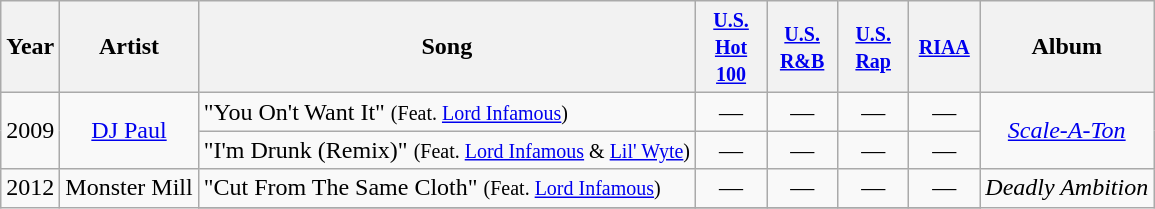<table class="wikitable">
<tr>
<th align="center">Year</th>
<th align="center">Artist</th>
<th align="center">Song</th>
<th align="center" width="40"><small><a href='#'>U.S. Hot 100</a></small></th>
<th align="center" width="40"><small><a href='#'>U.S. R&B</a></small></th>
<th align="center" width="40"><small><a href='#'>U.S. Rap</a></small></th>
<th align="center" width="40"><small><a href='#'>RIAA</a></small></th>
<th align="center">Album</th>
</tr>
<tr>
<td align="center" rowspan="2">2009</td>
<td align="center" rowspan="2"><a href='#'>DJ Paul</a></td>
<td align="left">"You On't Want It" <small>(Feat. <a href='#'>Lord Infamous</a>)</small></td>
<td align="center">—</td>
<td align="center">—</td>
<td align="center">—</td>
<td align="center">—</td>
<td align="center" rowspan="2"><em><a href='#'>Scale-A-Ton</a></em></td>
</tr>
<tr>
<td align="left">"I'm Drunk (Remix)"  <small>(Feat. <a href='#'>Lord Infamous</a> & <a href='#'>Lil' Wyte</a>)</small></td>
<td align="center">—</td>
<td align="center">—</td>
<td align="center">—</td>
<td align="center">—</td>
</tr>
<tr>
<td align="center" rowspan="2">2012</td>
<td align="center" rowspan="2">Monster Mill</td>
<td align="left">"Cut From The Same Cloth" <small>(Feat. <a href='#'>Lord Infamous</a>)</small></td>
<td align="center">—</td>
<td align="center">—</td>
<td align="center">—</td>
<td align="center">—</td>
<td align="center" rowspan="2"><em>Deadly Ambition</em></td>
</tr>
<tr>
</tr>
</table>
